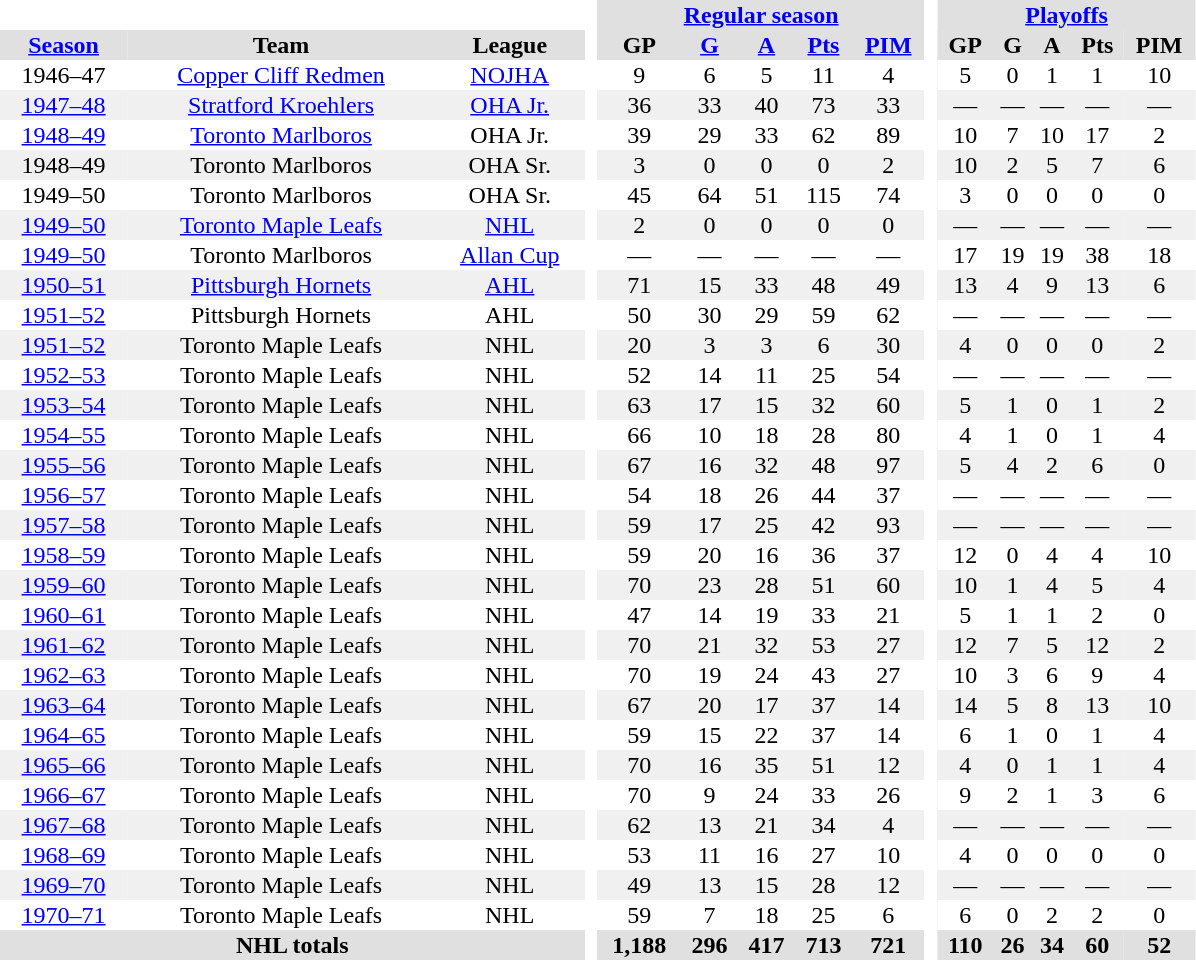<table border="0" cellpadding="1" cellspacing="0" style="text-align:center; width:50em;">
<tr style="background:#e0e0e0;">
<th colspan="3" style="background:#fff;"> </th>
<th rowspan="99" style="background:#fff;"> </th>
<th colspan="5"><a href='#'>Regular season</a></th>
<th rowspan="99" style="background:#fff;"> </th>
<th colspan="5"><a href='#'>Playoffs</a></th>
</tr>
<tr style="background:#e0e0e0;">
<th><a href='#'>Season</a></th>
<th>Team</th>
<th>League</th>
<th>GP</th>
<th><a href='#'>G</a></th>
<th><a href='#'>A</a></th>
<th><a href='#'>Pts</a></th>
<th><a href='#'>PIM</a></th>
<th>GP</th>
<th>G</th>
<th>A</th>
<th>Pts</th>
<th>PIM</th>
</tr>
<tr>
<td>1946–47</td>
<td><a href='#'>Copper Cliff Redmen</a></td>
<td><a href='#'>NOJHA</a></td>
<td>9</td>
<td>6</td>
<td>5</td>
<td>11</td>
<td>4</td>
<td>5</td>
<td>0</td>
<td>1</td>
<td>1</td>
<td>10</td>
</tr>
<tr bgcolor="#f0f0f0">
<td><a href='#'>1947–48</a></td>
<td><a href='#'>Stratford Kroehlers</a></td>
<td><a href='#'>OHA Jr.</a></td>
<td>36</td>
<td>33</td>
<td>40</td>
<td>73</td>
<td>33</td>
<td>—</td>
<td>—</td>
<td>—</td>
<td>—</td>
<td>—</td>
</tr>
<tr>
<td><a href='#'>1948–49</a></td>
<td><a href='#'>Toronto Marlboros</a></td>
<td>OHA Jr.</td>
<td>39</td>
<td>29</td>
<td>33</td>
<td>62</td>
<td>89</td>
<td>10</td>
<td>7</td>
<td>10</td>
<td>17</td>
<td>2</td>
</tr>
<tr bgcolor="#f0f0f0">
<td>1948–49</td>
<td>Toronto Marlboros</td>
<td>OHA Sr.</td>
<td>3</td>
<td>0</td>
<td>0</td>
<td>0</td>
<td>2</td>
<td>10</td>
<td>2</td>
<td>5</td>
<td>7</td>
<td>6</td>
</tr>
<tr>
<td>1949–50</td>
<td>Toronto Marlboros</td>
<td>OHA Sr.</td>
<td>45</td>
<td>64</td>
<td>51</td>
<td>115</td>
<td>74</td>
<td>3</td>
<td>0</td>
<td>0</td>
<td>0</td>
<td>0</td>
<td></td>
</tr>
<tr bgcolor="#f0f0f0">
<td><a href='#'>1949–50</a></td>
<td><a href='#'>Toronto Maple Leafs</a></td>
<td><a href='#'>NHL</a></td>
<td>2</td>
<td>0</td>
<td>0</td>
<td>0</td>
<td>0</td>
<td>—</td>
<td>—</td>
<td>—</td>
<td>—</td>
<td>—</td>
</tr>
<tr>
<td><a href='#'>1949–50</a></td>
<td>Toronto Marlboros</td>
<td><a href='#'>Allan Cup</a></td>
<td>—</td>
<td>—</td>
<td>—</td>
<td>—</td>
<td>—</td>
<td>17</td>
<td>19</td>
<td>19</td>
<td>38</td>
<td>18</td>
</tr>
<tr bgcolor="#f0f0f0">
<td><a href='#'>1950–51</a></td>
<td><a href='#'>Pittsburgh Hornets</a></td>
<td><a href='#'>AHL</a></td>
<td>71</td>
<td>15</td>
<td>33</td>
<td>48</td>
<td>49</td>
<td>13</td>
<td>4</td>
<td>9</td>
<td>13</td>
<td>6</td>
</tr>
<tr>
<td><a href='#'>1951–52</a></td>
<td>Pittsburgh Hornets</td>
<td>AHL</td>
<td>50</td>
<td>30</td>
<td>29</td>
<td>59</td>
<td>62</td>
<td>—</td>
<td>—</td>
<td>—</td>
<td>—</td>
<td>—</td>
</tr>
<tr bgcolor="#f0f0f0">
<td><a href='#'>1951–52</a></td>
<td>Toronto Maple Leafs</td>
<td>NHL</td>
<td>20</td>
<td>3</td>
<td>3</td>
<td>6</td>
<td>30</td>
<td>4</td>
<td>0</td>
<td>0</td>
<td>0</td>
<td>2</td>
</tr>
<tr>
<td><a href='#'>1952–53</a></td>
<td>Toronto Maple Leafs</td>
<td>NHL</td>
<td>52</td>
<td>14</td>
<td>11</td>
<td>25</td>
<td>54</td>
<td>—</td>
<td>—</td>
<td>—</td>
<td>—</td>
<td>—</td>
</tr>
<tr bgcolor="#f0f0f0">
<td><a href='#'>1953–54</a></td>
<td>Toronto Maple Leafs</td>
<td>NHL</td>
<td>63</td>
<td>17</td>
<td>15</td>
<td>32</td>
<td>60</td>
<td>5</td>
<td>1</td>
<td>0</td>
<td>1</td>
<td>2</td>
</tr>
<tr>
<td><a href='#'>1954–55</a></td>
<td>Toronto Maple Leafs</td>
<td>NHL</td>
<td>66</td>
<td>10</td>
<td>18</td>
<td>28</td>
<td>80</td>
<td>4</td>
<td>1</td>
<td>0</td>
<td>1</td>
<td>4</td>
</tr>
<tr bgcolor="#f0f0f0">
<td><a href='#'>1955–56</a></td>
<td>Toronto Maple Leafs</td>
<td>NHL</td>
<td>67</td>
<td>16</td>
<td>32</td>
<td>48</td>
<td>97</td>
<td>5</td>
<td>4</td>
<td>2</td>
<td>6</td>
<td>0</td>
</tr>
<tr>
<td><a href='#'>1956–57</a></td>
<td>Toronto Maple Leafs</td>
<td>NHL</td>
<td>54</td>
<td>18</td>
<td>26</td>
<td>44</td>
<td>37</td>
<td>—</td>
<td>—</td>
<td>—</td>
<td>—</td>
<td>—</td>
</tr>
<tr bgcolor="#f0f0f0">
<td><a href='#'>1957–58</a></td>
<td>Toronto Maple Leafs</td>
<td>NHL</td>
<td>59</td>
<td>17</td>
<td>25</td>
<td>42</td>
<td>93</td>
<td>—</td>
<td>—</td>
<td>—</td>
<td>—</td>
<td>—</td>
</tr>
<tr>
<td><a href='#'>1958–59</a></td>
<td>Toronto Maple Leafs</td>
<td>NHL</td>
<td>59</td>
<td>20</td>
<td>16</td>
<td>36</td>
<td>37</td>
<td>12</td>
<td>0</td>
<td>4</td>
<td>4</td>
<td>10</td>
</tr>
<tr bgcolor="#f0f0f0">
<td><a href='#'>1959–60</a></td>
<td>Toronto Maple Leafs</td>
<td>NHL</td>
<td>70</td>
<td>23</td>
<td>28</td>
<td>51</td>
<td>60</td>
<td>10</td>
<td>1</td>
<td>4</td>
<td>5</td>
<td>4</td>
</tr>
<tr>
<td><a href='#'>1960–61</a></td>
<td>Toronto Maple Leafs</td>
<td>NHL</td>
<td>47</td>
<td>14</td>
<td>19</td>
<td>33</td>
<td>21</td>
<td>5</td>
<td>1</td>
<td>1</td>
<td>2</td>
<td>0</td>
</tr>
<tr bgcolor="#f0f0f0">
<td><a href='#'>1961–62</a></td>
<td>Toronto Maple Leafs</td>
<td>NHL</td>
<td>70</td>
<td>21</td>
<td>32</td>
<td>53</td>
<td>27</td>
<td>12</td>
<td>7</td>
<td>5</td>
<td>12</td>
<td>2</td>
</tr>
<tr>
<td><a href='#'>1962–63</a></td>
<td>Toronto Maple Leafs</td>
<td>NHL</td>
<td>70</td>
<td>19</td>
<td>24</td>
<td>43</td>
<td>27</td>
<td>10</td>
<td>3</td>
<td>6</td>
<td>9</td>
<td>4</td>
</tr>
<tr bgcolor="#f0f0f0">
<td><a href='#'>1963–64</a></td>
<td>Toronto Maple Leafs</td>
<td>NHL</td>
<td>67</td>
<td>20</td>
<td>17</td>
<td>37</td>
<td>14</td>
<td>14</td>
<td>5</td>
<td>8</td>
<td>13</td>
<td>10</td>
</tr>
<tr>
<td><a href='#'>1964–65</a></td>
<td>Toronto Maple Leafs</td>
<td>NHL</td>
<td>59</td>
<td>15</td>
<td>22</td>
<td>37</td>
<td>14</td>
<td>6</td>
<td>1</td>
<td>0</td>
<td>1</td>
<td>4</td>
</tr>
<tr bgcolor="#f0f0f0">
<td><a href='#'>1965–66</a></td>
<td>Toronto Maple Leafs</td>
<td>NHL</td>
<td>70</td>
<td>16</td>
<td>35</td>
<td>51</td>
<td>12</td>
<td>4</td>
<td>0</td>
<td>1</td>
<td>1</td>
<td>4</td>
</tr>
<tr>
<td><a href='#'>1966–67</a></td>
<td>Toronto Maple Leafs</td>
<td>NHL</td>
<td>70</td>
<td>9</td>
<td>24</td>
<td>33</td>
<td>26</td>
<td>9</td>
<td>2</td>
<td>1</td>
<td>3</td>
<td>6</td>
</tr>
<tr bgcolor="#f0f0f0">
<td><a href='#'>1967–68</a></td>
<td>Toronto Maple Leafs</td>
<td>NHL</td>
<td>62</td>
<td>13</td>
<td>21</td>
<td>34</td>
<td>4</td>
<td>—</td>
<td>—</td>
<td>—</td>
<td>—</td>
<td>—</td>
</tr>
<tr>
<td><a href='#'>1968–69</a></td>
<td>Toronto Maple Leafs</td>
<td>NHL</td>
<td>53</td>
<td>11</td>
<td>16</td>
<td>27</td>
<td>10</td>
<td>4</td>
<td>0</td>
<td>0</td>
<td>0</td>
<td>0</td>
</tr>
<tr bgcolor="#f0f0f0">
<td><a href='#'>1969–70</a></td>
<td>Toronto Maple Leafs</td>
<td>NHL</td>
<td>49</td>
<td>13</td>
<td>15</td>
<td>28</td>
<td>12</td>
<td>—</td>
<td>—</td>
<td>—</td>
<td>—</td>
<td>—</td>
</tr>
<tr>
<td><a href='#'>1970–71</a></td>
<td>Toronto Maple Leafs</td>
<td>NHL</td>
<td>59</td>
<td>7</td>
<td>18</td>
<td>25</td>
<td>6</td>
<td>6</td>
<td>0</td>
<td>2</td>
<td>2</td>
<td>0</td>
</tr>
<tr bgcolor="#e0e0e0">
<th colspan="3">NHL totals</th>
<th>1,188</th>
<th>296</th>
<th>417</th>
<th>713</th>
<th>721</th>
<th>110</th>
<th>26</th>
<th>34</th>
<th>60</th>
<th>52</th>
</tr>
</table>
